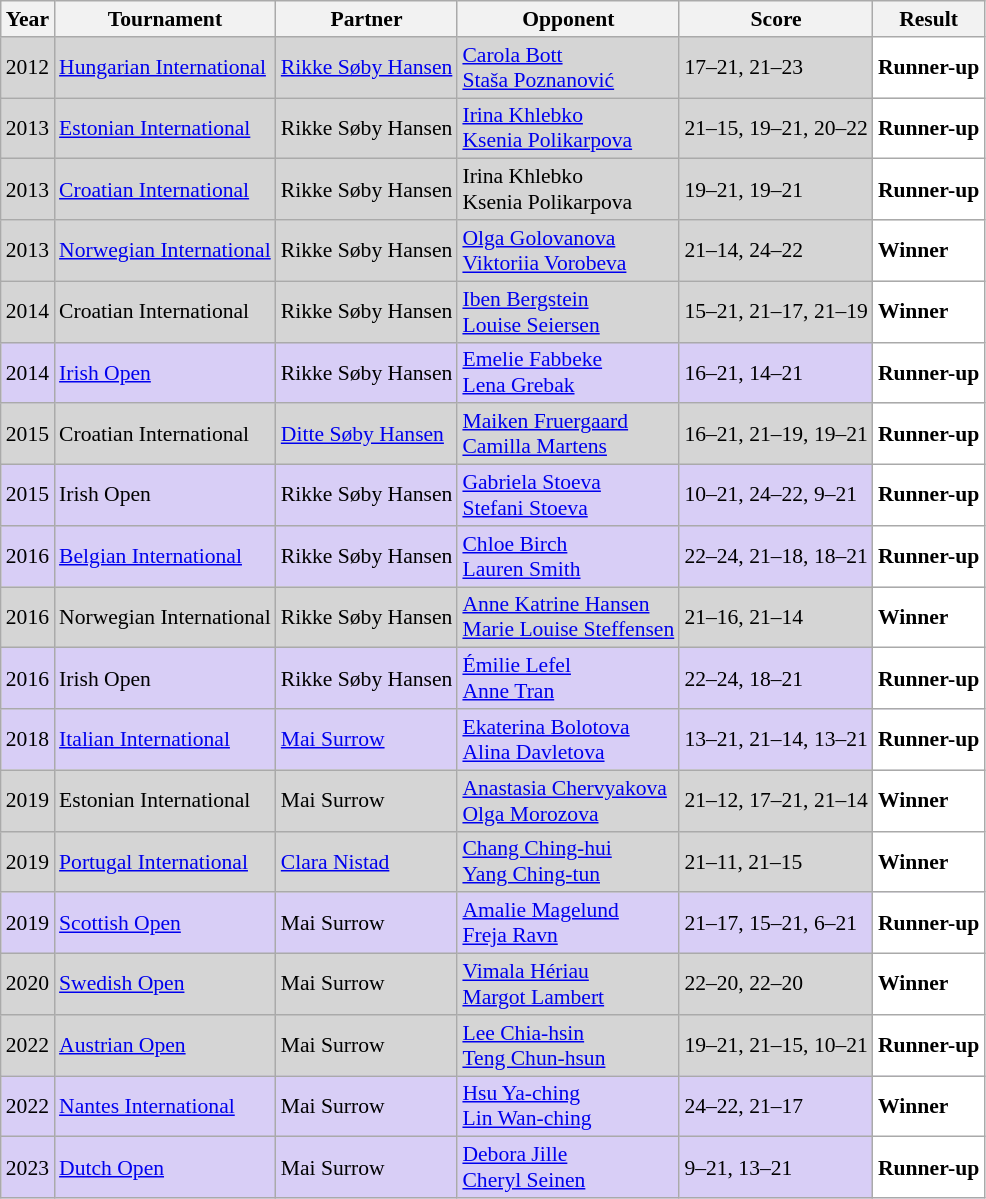<table class="sortable wikitable" style="font-size: 90%;">
<tr>
<th>Year</th>
<th>Tournament</th>
<th>Partner</th>
<th>Opponent</th>
<th>Score</th>
<th>Result</th>
</tr>
<tr style="background:#D5D5D5">
<td align="center">2012</td>
<td align="left"><a href='#'>Hungarian International</a></td>
<td align="left"> <a href='#'>Rikke Søby Hansen</a></td>
<td align="left"> <a href='#'>Carola Bott</a><br> <a href='#'>Staša Poznanović</a></td>
<td align="left">17–21, 21–23</td>
<td style="text-align:left; background:white"> <strong>Runner-up</strong></td>
</tr>
<tr style="background:#D5D5D5">
<td align="center">2013</td>
<td align="left"><a href='#'>Estonian International</a></td>
<td align="left"> Rikke Søby Hansen</td>
<td align="left"> <a href='#'>Irina Khlebko</a><br> <a href='#'>Ksenia Polikarpova</a></td>
<td align="left">21–15, 19–21, 20–22</td>
<td style="text-align:left; background:white"> <strong>Runner-up</strong></td>
</tr>
<tr style="background:#D5D5D5">
<td align="center">2013</td>
<td align="left"><a href='#'>Croatian International</a></td>
<td align="left"> Rikke Søby Hansen</td>
<td align="left"> Irina Khlebko<br> Ksenia Polikarpova</td>
<td align="left">19–21, 19–21</td>
<td style="text-align:left; background:white"> <strong>Runner-up</strong></td>
</tr>
<tr style="background:#D5D5D5">
<td align="center">2013</td>
<td align="left"><a href='#'>Norwegian International</a></td>
<td align="left"> Rikke Søby Hansen</td>
<td align="left"> <a href='#'>Olga Golovanova</a><br> <a href='#'>Viktoriia Vorobeva</a></td>
<td align="left">21–14, 24–22</td>
<td style="text-align:left; background:white"> <strong>Winner</strong></td>
</tr>
<tr style="background:#D5D5D5">
<td align="center">2014</td>
<td align="left">Croatian International</td>
<td align="left"> Rikke Søby Hansen</td>
<td align="left"> <a href='#'>Iben Bergstein</a><br> <a href='#'>Louise Seiersen</a></td>
<td align="left">15–21, 21–17, 21–19</td>
<td style="text-align:left; background:white"> <strong>Winner</strong></td>
</tr>
<tr style="background:#D8CEF6">
<td align="center">2014</td>
<td align="left"><a href='#'>Irish Open</a></td>
<td align="left"> Rikke Søby Hansen</td>
<td align="left"> <a href='#'>Emelie Fabbeke</a><br> <a href='#'>Lena Grebak</a></td>
<td align="left">16–21, 14–21</td>
<td style="text-align:left; background:white"> <strong>Runner-up</strong></td>
</tr>
<tr style="background:#D5D5D5">
<td align="center">2015</td>
<td align="left">Croatian International</td>
<td align="left"> <a href='#'>Ditte Søby Hansen</a></td>
<td align="left"> <a href='#'>Maiken Fruergaard</a><br> <a href='#'>Camilla Martens</a></td>
<td align="left">16–21, 21–19, 19–21</td>
<td style="text-align:left; background:white"> <strong>Runner-up</strong></td>
</tr>
<tr style="background:#D8CEF6">
<td align="center">2015</td>
<td align="left">Irish Open</td>
<td align="left"> Rikke Søby Hansen</td>
<td align="left"> <a href='#'>Gabriela Stoeva</a><br> <a href='#'>Stefani Stoeva</a></td>
<td align="left">10–21, 24–22, 9–21</td>
<td style="text-align:left; background:white"> <strong>Runner-up</strong></td>
</tr>
<tr style="background:#D8CEF6">
<td align="center">2016</td>
<td align="left"><a href='#'>Belgian International</a></td>
<td align="left"> Rikke Søby Hansen</td>
<td align="left"> <a href='#'>Chloe Birch</a><br> <a href='#'>Lauren Smith</a></td>
<td align="left">22–24, 21–18, 18–21</td>
<td style="text-align:left; background:white"> <strong>Runner-up</strong></td>
</tr>
<tr style="background:#D5D5D5">
<td align="center">2016</td>
<td align="left">Norwegian International</td>
<td align="left"> Rikke Søby Hansen</td>
<td align="left"> <a href='#'>Anne Katrine Hansen</a><br> <a href='#'>Marie Louise Steffensen</a></td>
<td align="left">21–16, 21–14</td>
<td style="text-align:left; background:white"> <strong>Winner</strong></td>
</tr>
<tr style="background:#D8CEF6">
<td align="center">2016</td>
<td align="left">Irish Open</td>
<td align="left"> Rikke Søby Hansen</td>
<td align="left"> <a href='#'>Émilie Lefel</a><br> <a href='#'>Anne Tran</a></td>
<td align="left">22–24, 18–21</td>
<td style="text-align:left; background:white"> <strong>Runner-up</strong></td>
</tr>
<tr style="background:#D8CEF6">
<td align="center">2018</td>
<td align="left"><a href='#'>Italian International</a></td>
<td align="left"> <a href='#'>Mai Surrow</a></td>
<td align="left"> <a href='#'>Ekaterina Bolotova</a><br> <a href='#'>Alina Davletova</a></td>
<td align="left">13–21, 21–14, 13–21</td>
<td style="text-align:left; background:white"> <strong>Runner-up</strong></td>
</tr>
<tr style="background:#D5D5D5">
<td align="center">2019</td>
<td align="left">Estonian International</td>
<td align="left"> Mai Surrow</td>
<td align="left"> <a href='#'>Anastasia Chervyakova</a><br> <a href='#'>Olga Morozova</a></td>
<td align="left">21–12, 17–21, 21–14</td>
<td style="text-align:left; background:white"> <strong>Winner</strong></td>
</tr>
<tr style="background:#D5D5D5">
<td align="center">2019</td>
<td align="left"><a href='#'>Portugal International</a></td>
<td align="left"> <a href='#'>Clara Nistad</a></td>
<td align="left"> <a href='#'>Chang Ching-hui</a><br> <a href='#'>Yang Ching-tun</a></td>
<td align="left">21–11, 21–15</td>
<td style="text-align:left; background:white"> <strong>Winner</strong></td>
</tr>
<tr style="background:#D8CEF6">
<td align="center">2019</td>
<td align="left"><a href='#'>Scottish Open</a></td>
<td align="left"> Mai Surrow</td>
<td align="left"> <a href='#'>Amalie Magelund</a><br> <a href='#'>Freja Ravn</a></td>
<td align="left">21–17, 15–21, 6–21</td>
<td style="text-align:left; background:white"> <strong>Runner-up</strong></td>
</tr>
<tr style="background:#D5D5D5">
<td align="center">2020</td>
<td align="left"><a href='#'>Swedish Open</a></td>
<td align="left"> Mai Surrow</td>
<td align="left"> <a href='#'>Vimala Hériau</a><br> <a href='#'>Margot Lambert</a></td>
<td align="left">22–20, 22–20</td>
<td style="text-align:left; background:white"> <strong>Winner</strong></td>
</tr>
<tr style="background:#D5D5D5">
<td align="center">2022</td>
<td align="left"><a href='#'>Austrian Open</a></td>
<td align="left"> Mai Surrow</td>
<td align="left"> <a href='#'>Lee Chia-hsin</a><br> <a href='#'>Teng Chun-hsun</a></td>
<td align="left">19–21, 21–15, 10–21</td>
<td style="text-align:left; background:white"> <strong>Runner-up</strong></td>
</tr>
<tr style="background:#D8CEF6">
<td align="center">2022</td>
<td align="left"><a href='#'>Nantes International</a></td>
<td align="left"> Mai Surrow</td>
<td align="left"> <a href='#'>Hsu Ya-ching</a><br> <a href='#'>Lin Wan-ching</a></td>
<td align="left">24–22, 21–17</td>
<td style="text-align:left; background:white"> <strong>Winner</strong></td>
</tr>
<tr style="background:#D8CEF6">
<td align="center">2023</td>
<td align="left"><a href='#'>Dutch Open</a></td>
<td align="left"> Mai Surrow</td>
<td align="left"> <a href='#'>Debora Jille</a><br> <a href='#'>Cheryl Seinen</a></td>
<td align="left">9–21, 13–21</td>
<td style="text-align:left; background:white"> <strong>Runner-up</strong></td>
</tr>
</table>
